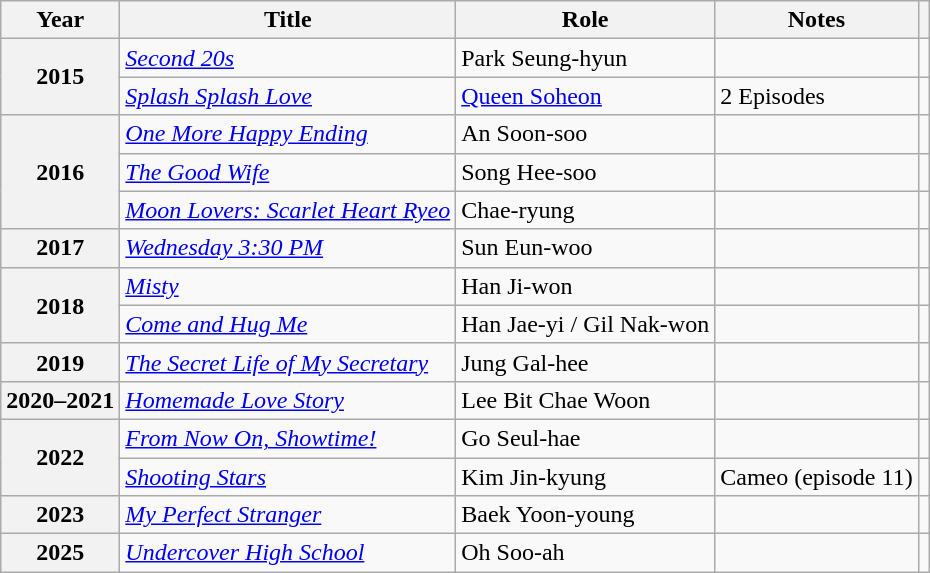<table class="wikitable plainrowheaders sortable">
<tr>
<th scope="col">Year</th>
<th scope="col">Title</th>
<th scope="col">Role</th>
<th scope="col">Notes</th>
<th scope="col" class="unsortable"></th>
</tr>
<tr>
<th scope="row" rowspan="2">2015</th>
<td><em><a href='#'>Second 20s</a></em></td>
<td>Park Seung-hyun</td>
<td></td>
<td style="text-align:center"></td>
</tr>
<tr>
<td><em><a href='#'>Splash Splash Love</a></em></td>
<td><a href='#'>Queen Soheon</a></td>
<td>2 Episodes</td>
<td style="text-align:center"></td>
</tr>
<tr>
<th scope="row"  rowspan="3">2016</th>
<td><em><a href='#'>One More Happy Ending</a></em></td>
<td>An Soon-soo</td>
<td></td>
<td style="text-align:center"></td>
</tr>
<tr>
<td><em><a href='#'>The Good Wife</a></em></td>
<td>Song Hee-soo</td>
<td></td>
<td style="text-align:center"></td>
</tr>
<tr>
<td><em><a href='#'>Moon Lovers: Scarlet Heart Ryeo</a></em></td>
<td>Chae-ryung</td>
<td></td>
<td style="text-align:center"></td>
</tr>
<tr>
<th scope="row">2017</th>
<td><em><a href='#'>Wednesday 3:30 PM</a></em></td>
<td>Sun Eun-woo</td>
<td></td>
<td style="text-align:center"></td>
</tr>
<tr>
<th scope="row" rowspan="2">2018</th>
<td><em><a href='#'>Misty</a></em></td>
<td>Han Ji-won</td>
<td></td>
<td style="text-align:center"></td>
</tr>
<tr>
<td><em><a href='#'>Come and Hug Me</a></em></td>
<td>Han Jae-yi / Gil Nak-won</td>
<td></td>
<td style="text-align:center"></td>
</tr>
<tr>
<th scope="row">2019</th>
<td><em><a href='#'>The Secret Life of My Secretary</a></em></td>
<td>Jung Gal-hee</td>
<td></td>
<td style="text-align:center"></td>
</tr>
<tr>
<th scope="row">2020–2021</th>
<td><em><a href='#'>Homemade Love Story</a></em></td>
<td>Lee Bit Chae Woon</td>
<td></td>
<td style="text-align:center"></td>
</tr>
<tr>
<th scope="row" rowspan="2">2022</th>
<td><em><a href='#'>From Now On, Showtime!</a></em></td>
<td>Go Seul-hae</td>
<td></td>
<td style="text-align:center"></td>
</tr>
<tr>
<td><em><a href='#'>Shooting Stars</a></em></td>
<td>Kim Jin-kyung</td>
<td>Cameo (episode 11)</td>
<td style="text-align:center"></td>
</tr>
<tr>
<th scope="row">2023</th>
<td><em><a href='#'>My Perfect Stranger</a></em></td>
<td>Baek Yoon-young</td>
<td></td>
<td style="text-align:center"></td>
</tr>
<tr>
<th scope="row">2025</th>
<td><em><a href='#'>Undercover High School</a></em></td>
<td>Oh Soo-ah</td>
<td></td>
<td style="text-align:center"></td>
</tr>
</table>
